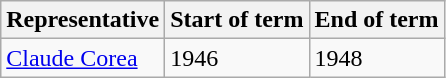<table class="wikitable">
<tr>
<th>Representative</th>
<th>Start of term</th>
<th>End of term</th>
</tr>
<tr>
<td><a href='#'>Claude Corea</a></td>
<td>1946</td>
<td>1948</td>
</tr>
</table>
